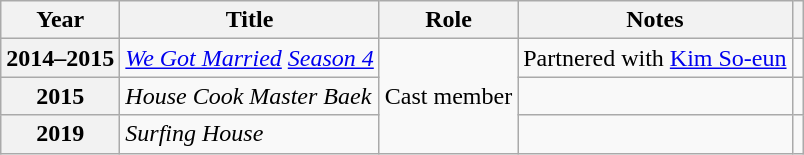<table class="wikitable plainrowheaders sortable">
<tr>
<th scope="col">Year</th>
<th scope="col">Title</th>
<th scope="col">Role</th>
<th scope="col">Notes</th>
<th scope="col" class="unsortable"></th>
</tr>
<tr>
<th scope="row">2014–2015</th>
<td><em><a href='#'>We Got Married</a> <a href='#'>Season 4</a></em></td>
<td rowspan="3">Cast member</td>
<td>Partnered with <a href='#'>Kim So-eun</a></td>
<td style="text-align:center"></td>
</tr>
<tr>
<th scope="row">2015</th>
<td><em>House Cook Master Baek</em></td>
<td></td>
<td style="text-align:center"></td>
</tr>
<tr>
<th scope="row">2019</th>
<td><em>Surfing House</em></td>
<td></td>
<td style="text-align:center"></td>
</tr>
</table>
